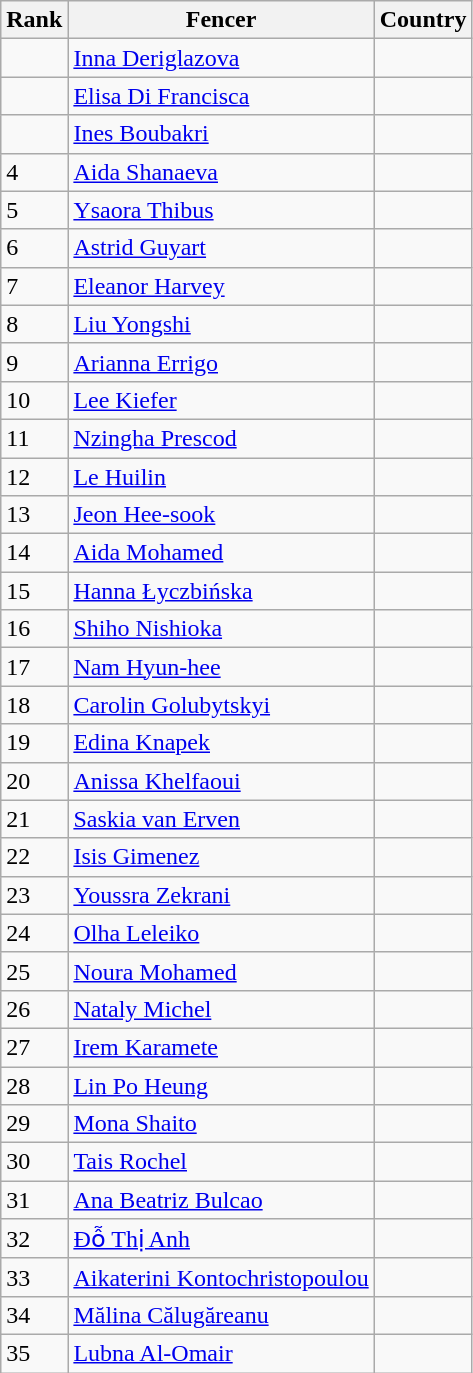<table class="wikitable" style="text-align: left;">
<tr>
<th>Rank</th>
<th>Fencer</th>
<th>Country</th>
</tr>
<tr>
<td></td>
<td><a href='#'>Inna Deriglazova</a></td>
<td></td>
</tr>
<tr>
<td></td>
<td><a href='#'>Elisa Di Francisca</a></td>
<td></td>
</tr>
<tr>
<td></td>
<td><a href='#'>Ines Boubakri</a></td>
<td></td>
</tr>
<tr>
<td>4</td>
<td><a href='#'>Aida Shanaeva</a></td>
<td></td>
</tr>
<tr>
<td>5</td>
<td><a href='#'>Ysaora Thibus</a></td>
<td></td>
</tr>
<tr>
<td>6</td>
<td><a href='#'>Astrid Guyart</a></td>
<td></td>
</tr>
<tr>
<td>7</td>
<td><a href='#'>Eleanor Harvey</a></td>
<td></td>
</tr>
<tr>
<td>8</td>
<td><a href='#'>Liu Yongshi</a></td>
<td></td>
</tr>
<tr>
<td>9</td>
<td><a href='#'>Arianna Errigo</a></td>
<td></td>
</tr>
<tr>
<td>10</td>
<td><a href='#'>Lee Kiefer</a></td>
<td></td>
</tr>
<tr>
<td>11</td>
<td><a href='#'>Nzingha Prescod</a></td>
<td></td>
</tr>
<tr>
<td>12</td>
<td><a href='#'>Le Huilin</a></td>
<td></td>
</tr>
<tr>
<td>13</td>
<td><a href='#'>Jeon Hee-sook</a></td>
<td></td>
</tr>
<tr>
<td>14</td>
<td><a href='#'>Aida Mohamed</a></td>
<td></td>
</tr>
<tr>
<td>15</td>
<td><a href='#'>Hanna Łyczbińska</a></td>
<td></td>
</tr>
<tr>
<td>16</td>
<td><a href='#'>Shiho Nishioka</a></td>
<td></td>
</tr>
<tr>
<td>17</td>
<td><a href='#'>Nam Hyun-hee</a></td>
<td></td>
</tr>
<tr>
<td>18</td>
<td><a href='#'>Carolin Golubytskyi</a></td>
<td></td>
</tr>
<tr>
<td>19</td>
<td><a href='#'>Edina Knapek</a></td>
<td></td>
</tr>
<tr>
<td>20</td>
<td><a href='#'>Anissa Khelfaoui</a></td>
<td></td>
</tr>
<tr>
<td>21</td>
<td><a href='#'>Saskia van Erven</a></td>
<td></td>
</tr>
<tr>
<td>22</td>
<td><a href='#'>Isis Gimenez</a></td>
<td></td>
</tr>
<tr>
<td>23</td>
<td><a href='#'>Youssra Zekrani</a></td>
<td></td>
</tr>
<tr>
<td>24</td>
<td><a href='#'>Olha Leleiko</a></td>
<td></td>
</tr>
<tr>
<td>25</td>
<td><a href='#'>Noura Mohamed</a></td>
<td></td>
</tr>
<tr>
<td>26</td>
<td><a href='#'>Nataly Michel</a></td>
<td></td>
</tr>
<tr>
<td>27</td>
<td><a href='#'>Irem Karamete</a></td>
<td></td>
</tr>
<tr>
<td>28</td>
<td><a href='#'>Lin Po Heung</a></td>
<td></td>
</tr>
<tr>
<td>29</td>
<td><a href='#'>Mona Shaito</a></td>
<td></td>
</tr>
<tr>
<td>30</td>
<td><a href='#'>Tais Rochel</a></td>
<td></td>
</tr>
<tr>
<td>31</td>
<td><a href='#'>Ana Beatriz Bulcao</a></td>
<td></td>
</tr>
<tr>
<td>32</td>
<td><a href='#'>Đỗ Thị Anh</a></td>
<td></td>
</tr>
<tr>
<td>33</td>
<td><a href='#'>Aikaterini Kontochristopoulou</a></td>
<td></td>
</tr>
<tr>
<td>34</td>
<td><a href='#'>Mălina Călugăreanu</a></td>
<td></td>
</tr>
<tr>
<td>35</td>
<td><a href='#'>Lubna Al-Omair</a></td>
<td></td>
</tr>
</table>
